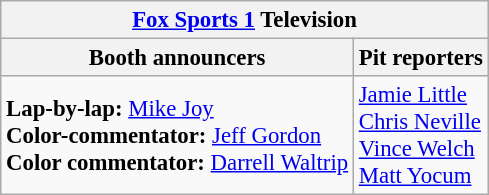<table class="wikitable" style="font-size: 95%;">
<tr>
<th colspan="2"><a href='#'>Fox Sports 1</a> Television</th>
</tr>
<tr>
<th>Booth announcers</th>
<th>Pit reporters</th>
</tr>
<tr>
<td><strong>Lap-by-lap:</strong> <a href='#'>Mike Joy</a><br><strong>Color-commentator:</strong> <a href='#'>Jeff Gordon</a><br><strong>Color commentator:</strong> <a href='#'>Darrell Waltrip</a></td>
<td><a href='#'>Jamie Little</a><br><a href='#'>Chris Neville</a><br><a href='#'>Vince Welch</a><br><a href='#'>Matt Yocum</a></td>
</tr>
</table>
